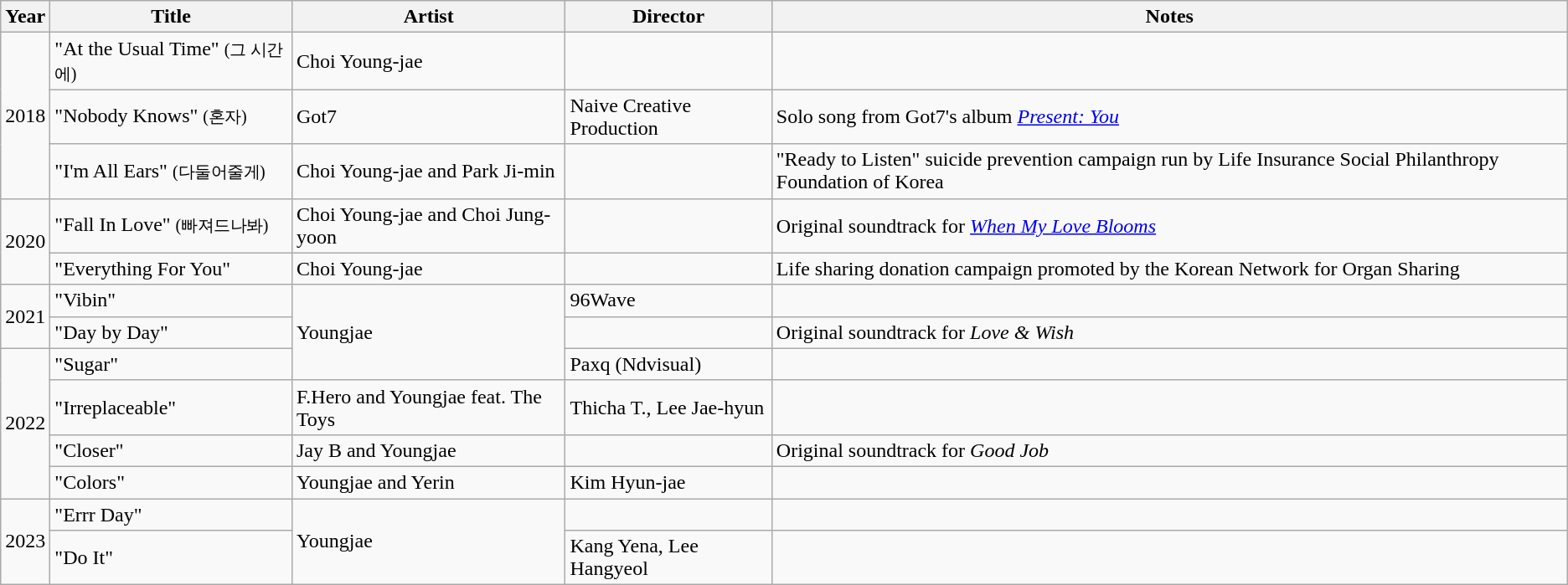<table class="wikitable">
<tr>
<th>Year</th>
<th>Title</th>
<th>Artist</th>
<th>Director</th>
<th>Notes</th>
</tr>
<tr>
<td rowspan="3">2018</td>
<td>"At the Usual Time" <small>(그 시간에)</small></td>
<td>Choi Young-jae</td>
<td></td>
<td></td>
</tr>
<tr>
<td>"Nobody Knows" <small>(혼자)</small></td>
<td>Got7</td>
<td>Naive Creative Production</td>
<td>Solo song from Got7's album <em><a href='#'>Present: You</a></em></td>
</tr>
<tr>
<td>"I'm All Ears" <small>(다둘어줄게)</small></td>
<td>Choi Young-jae and Park Ji-min</td>
<td></td>
<td>"Ready to Listen" suicide prevention campaign run by Life Insurance Social Philanthropy Foundation of Korea</td>
</tr>
<tr>
<td rowspan=2>2020</td>
<td>"Fall In Love" <small>(빠져드나봐)</small></td>
<td>Choi Young-jae and Choi Jung-yoon</td>
<td></td>
<td>Original soundtrack for <em><a href='#'>When My Love Blooms</a></em></td>
</tr>
<tr>
<td>"Everything For You"</td>
<td>Choi Young-jae</td>
<td></td>
<td>Life sharing donation campaign promoted by the Korean Network for Organ Sharing</td>
</tr>
<tr>
<td rowspan="2">2021</td>
<td>"Vibin"</td>
<td rowspan="3">Youngjae</td>
<td>96Wave</td>
<td></td>
</tr>
<tr>
<td>"Day by Day"</td>
<td></td>
<td>Original soundtrack for <em>Love & Wish</em></td>
</tr>
<tr>
<td rowspan="4">2022</td>
<td>"Sugar"</td>
<td>Paxq (Ndvisual)</td>
<td></td>
</tr>
<tr>
<td>"Irreplaceable"</td>
<td>F.Hero and Youngjae feat. The Toys</td>
<td>Thicha T., Lee Jae-hyun</td>
<td></td>
</tr>
<tr>
<td>"Closer"</td>
<td>Jay B and Youngjae</td>
<td></td>
<td>Original soundtrack for <em>Good Job</em></td>
</tr>
<tr>
<td>"Colors"</td>
<td>Youngjae and Yerin</td>
<td>Kim Hyun-jae</td>
<td></td>
</tr>
<tr>
<td rowspan="2">2023</td>
<td>"Errr Day"</td>
<td rowspan="2">Youngjae</td>
<td></td>
<td></td>
</tr>
<tr>
<td>"Do It"</td>
<td>Kang Yena, Lee Hangyeol</td>
<td></td>
</tr>
</table>
